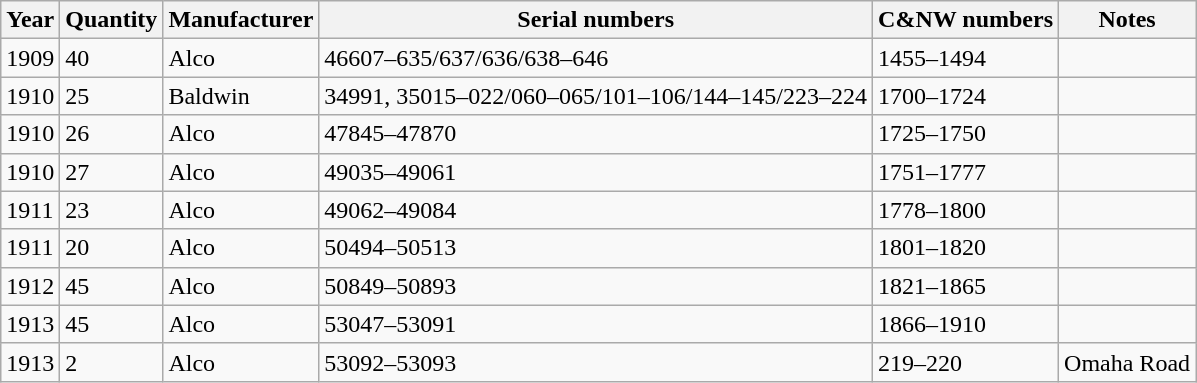<table class="wikitable collapsible collapsed">
<tr>
<th>Year</th>
<th>Quantity</th>
<th>Manufacturer</th>
<th>Serial numbers</th>
<th>C&NW numbers</th>
<th>Notes</th>
</tr>
<tr>
<td>1909</td>
<td>40</td>
<td>Alco</td>
<td>46607–635/637/636/638–646</td>
<td>1455–1494</td>
<td></td>
</tr>
<tr>
<td>1910</td>
<td>25</td>
<td>Baldwin</td>
<td>34991, 35015–022/060–065/101–106/144–145/223–224</td>
<td>1700–1724</td>
<td></td>
</tr>
<tr>
<td>1910</td>
<td>26</td>
<td>Alco</td>
<td>47845–47870</td>
<td>1725–1750</td>
<td></td>
</tr>
<tr>
<td>1910</td>
<td>27</td>
<td>Alco</td>
<td>49035–49061</td>
<td>1751–1777</td>
<td></td>
</tr>
<tr>
<td>1911</td>
<td>23</td>
<td>Alco</td>
<td>49062–49084</td>
<td>1778–1800</td>
<td></td>
</tr>
<tr>
<td>1911</td>
<td>20</td>
<td>Alco</td>
<td>50494–50513</td>
<td>1801–1820</td>
<td></td>
</tr>
<tr>
<td>1912</td>
<td>45</td>
<td>Alco</td>
<td>50849–50893</td>
<td>1821–1865</td>
<td></td>
</tr>
<tr>
<td>1913</td>
<td>45</td>
<td>Alco</td>
<td>53047–53091</td>
<td>1866–1910</td>
<td></td>
</tr>
<tr>
<td>1913</td>
<td>2</td>
<td>Alco</td>
<td>53092–53093</td>
<td>219–220</td>
<td>Omaha Road</td>
</tr>
</table>
